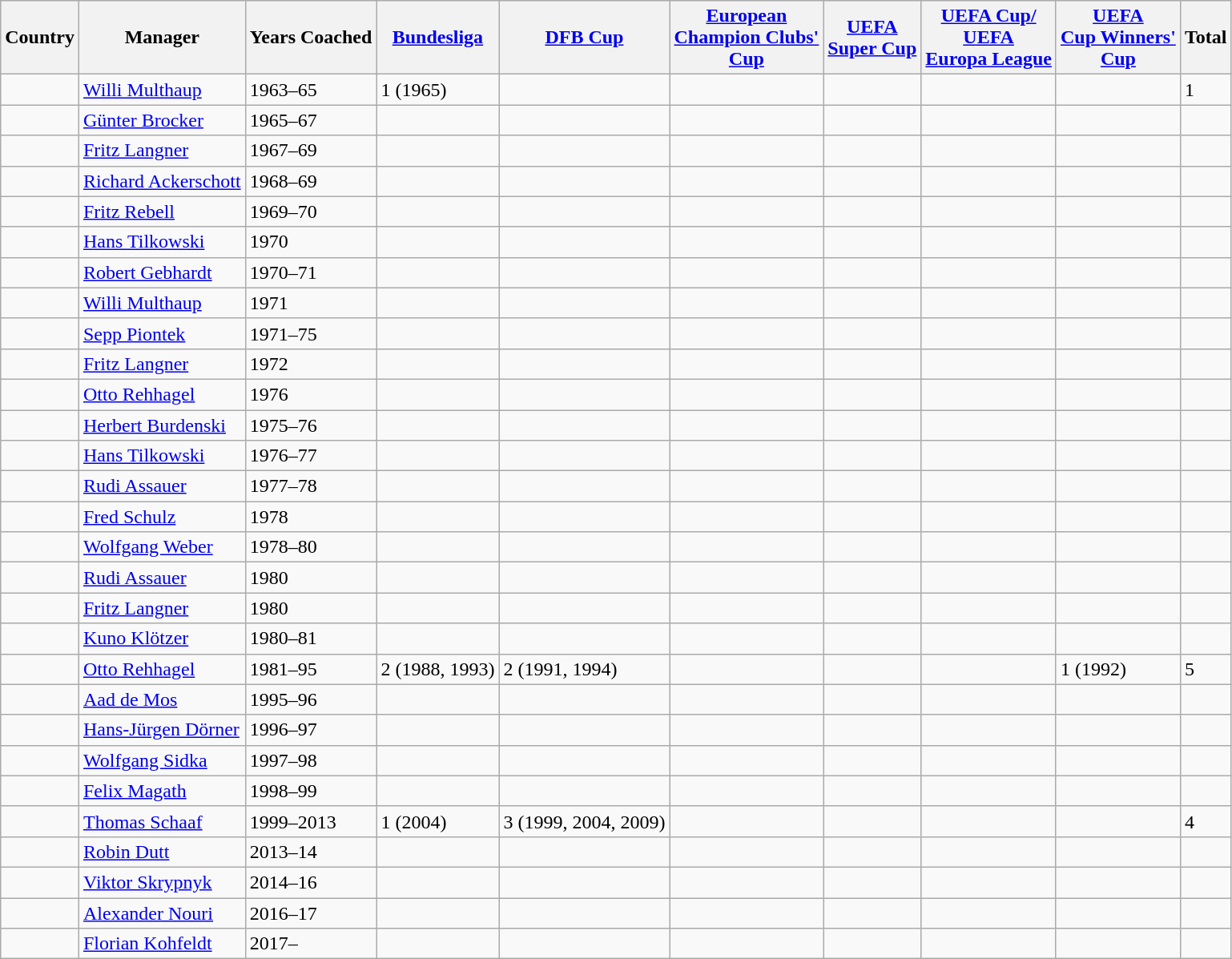<table class="wikitable">
<tr>
<th>Country</th>
<th>Manager</th>
<th>Years Coached</th>
<th><a href='#'>Bundesliga</a></th>
<th><a href='#'>DFB Cup</a></th>
<th><a href='#'>European<br>Champion Clubs'<br>Cup</a></th>
<th><a href='#'>UEFA<br>Super Cup</a></th>
<th><a href='#'>UEFA Cup/<br>UEFA<br>Europa League</a></th>
<th><a href='#'>UEFA<br>Cup Winners'<br>Cup</a></th>
<th>Total</th>
</tr>
<tr>
<td></td>
<td><a href='#'>Willi Multhaup</a></td>
<td>1963–65</td>
<td>1 (1965)</td>
<td></td>
<td></td>
<td></td>
<td></td>
<td></td>
<td>1</td>
</tr>
<tr>
<td></td>
<td><a href='#'>Günter Brocker</a></td>
<td>1965–67</td>
<td></td>
<td></td>
<td></td>
<td></td>
<td></td>
<td></td>
<td></td>
</tr>
<tr>
<td></td>
<td><a href='#'>Fritz Langner</a></td>
<td>1967–69</td>
<td></td>
<td></td>
<td></td>
<td></td>
<td></td>
<td></td>
<td></td>
</tr>
<tr>
<td></td>
<td><a href='#'>Richard Ackerschott</a></td>
<td>1968–69</td>
<td></td>
<td></td>
<td></td>
<td></td>
<td></td>
<td></td>
<td></td>
</tr>
<tr>
<td></td>
<td><a href='#'>Fritz Rebell</a></td>
<td>1969–70</td>
<td></td>
<td></td>
<td></td>
<td></td>
<td></td>
<td></td>
<td></td>
</tr>
<tr>
<td></td>
<td><a href='#'>Hans Tilkowski</a></td>
<td>1970</td>
<td></td>
<td></td>
<td></td>
<td></td>
<td></td>
<td></td>
<td></td>
</tr>
<tr>
<td></td>
<td><a href='#'>Robert Gebhardt</a></td>
<td>1970–71</td>
<td></td>
<td></td>
<td></td>
<td></td>
<td></td>
<td></td>
<td></td>
</tr>
<tr>
<td></td>
<td><a href='#'>Willi Multhaup</a></td>
<td>1971</td>
<td></td>
<td></td>
<td></td>
<td></td>
<td></td>
<td></td>
<td></td>
</tr>
<tr>
<td></td>
<td><a href='#'>Sepp Piontek</a></td>
<td>1971–75</td>
<td></td>
<td></td>
<td></td>
<td></td>
<td></td>
<td></td>
<td></td>
</tr>
<tr>
<td></td>
<td><a href='#'>Fritz Langner</a></td>
<td>1972</td>
<td></td>
<td></td>
<td></td>
<td></td>
<td></td>
<td></td>
<td></td>
</tr>
<tr>
<td></td>
<td><a href='#'>Otto Rehhagel</a></td>
<td>1976</td>
<td></td>
<td></td>
<td></td>
<td></td>
<td></td>
<td></td>
<td></td>
</tr>
<tr>
<td></td>
<td><a href='#'>Herbert Burdenski</a></td>
<td>1975–76</td>
<td></td>
<td></td>
<td></td>
<td></td>
<td></td>
<td></td>
<td></td>
</tr>
<tr>
<td></td>
<td><a href='#'>Hans Tilkowski</a></td>
<td>1976–77</td>
<td></td>
<td></td>
<td></td>
<td></td>
<td></td>
<td></td>
<td></td>
</tr>
<tr>
<td></td>
<td><a href='#'>Rudi Assauer</a></td>
<td>1977–78</td>
<td></td>
<td></td>
<td></td>
<td></td>
<td></td>
<td></td>
<td></td>
</tr>
<tr>
<td></td>
<td><a href='#'>Fred Schulz</a></td>
<td>1978</td>
<td></td>
<td></td>
<td></td>
<td></td>
<td></td>
<td></td>
<td></td>
</tr>
<tr>
<td></td>
<td><a href='#'>Wolfgang Weber</a></td>
<td>1978–80</td>
<td></td>
<td></td>
<td></td>
<td></td>
<td></td>
<td></td>
<td></td>
</tr>
<tr>
<td></td>
<td><a href='#'>Rudi Assauer</a></td>
<td>1980</td>
<td></td>
<td></td>
<td></td>
<td></td>
<td></td>
<td></td>
<td></td>
</tr>
<tr>
<td></td>
<td><a href='#'>Fritz Langner</a></td>
<td>1980</td>
<td></td>
<td></td>
<td></td>
<td></td>
<td></td>
<td></td>
<td></td>
</tr>
<tr>
<td></td>
<td><a href='#'>Kuno Klötzer</a></td>
<td>1980–81</td>
<td></td>
<td></td>
<td></td>
<td></td>
<td></td>
<td></td>
<td></td>
</tr>
<tr>
<td></td>
<td><a href='#'>Otto Rehhagel</a></td>
<td>1981–95</td>
<td>2 (1988, 1993)</td>
<td>2 (1991, 1994)</td>
<td></td>
<td></td>
<td></td>
<td>1 (1992)</td>
<td>5</td>
</tr>
<tr>
<td></td>
<td><a href='#'>Aad de Mos</a></td>
<td>1995–96</td>
<td></td>
<td></td>
<td></td>
<td></td>
<td></td>
<td></td>
<td></td>
</tr>
<tr>
<td></td>
<td><a href='#'>Hans-Jürgen Dörner</a></td>
<td>1996–97</td>
<td></td>
<td></td>
<td></td>
<td></td>
<td></td>
<td></td>
<td></td>
</tr>
<tr>
<td></td>
<td><a href='#'>Wolfgang Sidka</a></td>
<td>1997–98</td>
<td></td>
<td></td>
<td></td>
<td></td>
<td></td>
<td></td>
<td></td>
</tr>
<tr>
<td></td>
<td><a href='#'>Felix Magath</a></td>
<td>1998–99</td>
<td></td>
<td></td>
<td></td>
<td></td>
<td></td>
<td></td>
<td></td>
</tr>
<tr>
<td></td>
<td><a href='#'>Thomas Schaaf</a></td>
<td>1999–2013</td>
<td>1 (2004)</td>
<td>3 (1999, 2004, 2009)</td>
<td></td>
<td></td>
<td></td>
<td></td>
<td>4</td>
</tr>
<tr>
<td></td>
<td><a href='#'>Robin Dutt</a></td>
<td>2013–14</td>
<td></td>
<td></td>
<td></td>
<td></td>
<td></td>
<td></td>
<td></td>
</tr>
<tr>
<td></td>
<td><a href='#'>Viktor Skrypnyk</a></td>
<td>2014–16</td>
<td></td>
<td></td>
<td></td>
<td></td>
<td></td>
<td></td>
<td></td>
</tr>
<tr>
<td></td>
<td><a href='#'>Alexander Nouri</a></td>
<td>2016–17</td>
<td></td>
<td></td>
<td></td>
<td></td>
<td></td>
<td></td>
<td></td>
</tr>
<tr>
<td></td>
<td><a href='#'>Florian Kohfeldt</a></td>
<td>2017–</td>
<td></td>
<td></td>
<td></td>
<td></td>
<td></td>
<td></td>
<td></td>
</tr>
</table>
